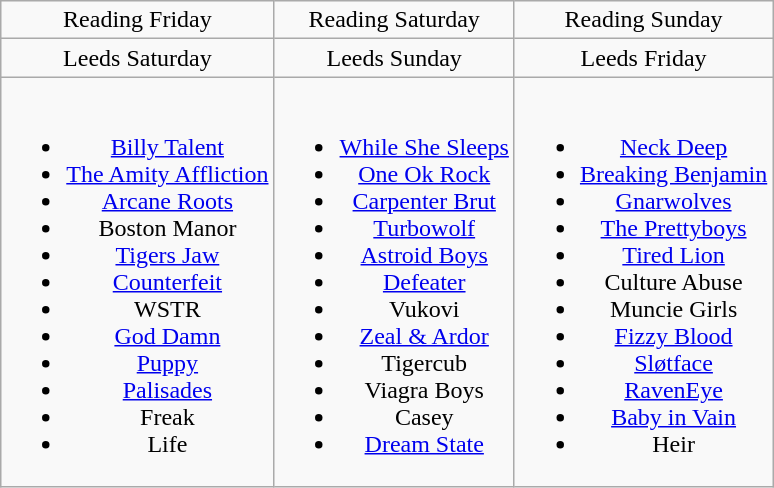<table class="wikitable" style="text-align:center;">
<tr>
<td>Reading Friday</td>
<td>Reading Saturday</td>
<td>Reading Sunday</td>
</tr>
<tr>
<td>Leeds Saturday</td>
<td>Leeds Sunday</td>
<td>Leeds Friday</td>
</tr>
<tr>
<td><br><ul><li><a href='#'>Billy Talent</a></li><li><a href='#'>The Amity Affliction</a></li><li><a href='#'>Arcane Roots</a></li><li>Boston Manor</li><li><a href='#'>Tigers Jaw</a></li><li><a href='#'>Counterfeit</a></li><li>WSTR</li><li><a href='#'>God Damn</a></li><li><a href='#'>Puppy</a></li><li><a href='#'>Palisades</a></li><li>Freak</li><li>Life</li></ul></td>
<td><br><ul><li><a href='#'>While She Sleeps</a></li><li><a href='#'>One Ok Rock</a></li><li><a href='#'>Carpenter Brut</a></li><li><a href='#'>Turbowolf</a></li><li><a href='#'>Astroid Boys</a></li><li><a href='#'>Defeater</a></li><li>Vukovi</li><li><a href='#'>Zeal & Ardor</a></li><li>Tigercub</li><li>Viagra Boys</li><li>Casey</li><li><a href='#'>Dream State</a></li></ul></td>
<td><br><ul><li><a href='#'>Neck Deep</a></li><li><a href='#'>Breaking Benjamin</a></li><li><a href='#'>Gnarwolves</a></li><li><a href='#'>The Prettyboys</a></li><li><a href='#'>Tired Lion</a></li><li>Culture Abuse</li><li>Muncie Girls</li><li><a href='#'>Fizzy Blood</a></li><li><a href='#'>Sløtface</a></li><li><a href='#'>RavenEye</a></li><li><a href='#'>Baby in Vain</a></li><li>Heir</li></ul></td>
</tr>
</table>
